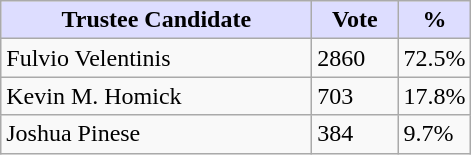<table class="wikitable sortable">
<tr>
<th style="background:#ddf; width:200px;">Trustee Candidate</th>
<th style="background:#ddf; width:50px;">Vote</th>
<th style="background:#ddf; width:30px;">%</th>
</tr>
<tr>
<td>Fulvio Velentinis</td>
<td>2860</td>
<td>72.5%</td>
</tr>
<tr>
<td>Kevin M. Homick</td>
<td>703</td>
<td>17.8%</td>
</tr>
<tr>
<td>Joshua Pinese</td>
<td>384</td>
<td>9.7%</td>
</tr>
</table>
